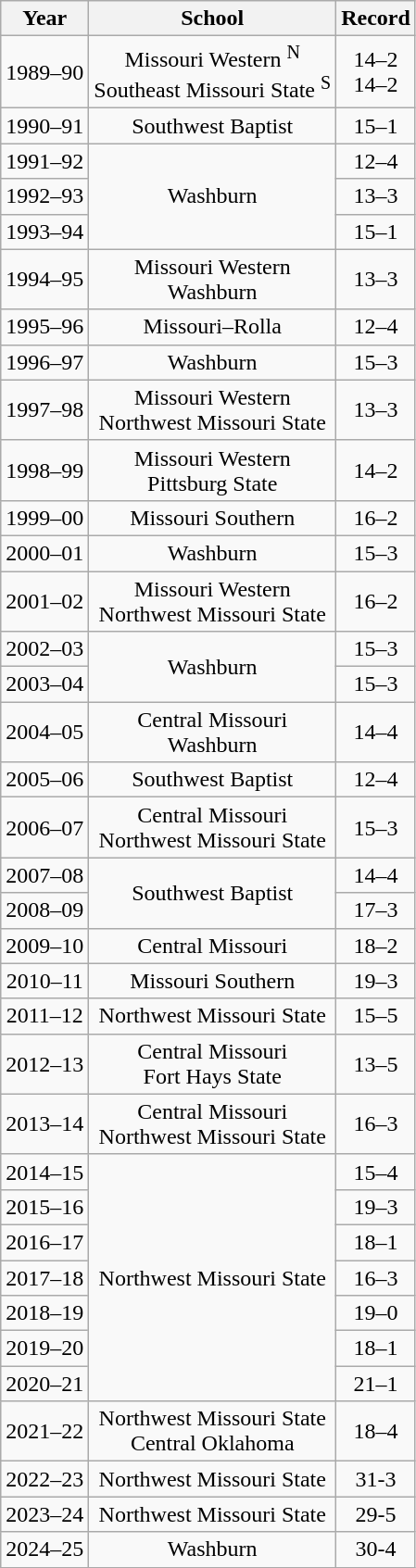<table class="wikitable" style="text-align:center">
<tr>
<th>Year</th>
<th>School</th>
<th>Record</th>
</tr>
<tr>
<td>1989–90</td>
<td>Missouri Western <sup>N</sup><br>Southeast Missouri State <sup>S</sup></td>
<td>14–2<br>14–2</td>
</tr>
<tr>
<td>1990–91</td>
<td>Southwest Baptist</td>
<td>15–1</td>
</tr>
<tr>
<td>1991–92</td>
<td rowspan=3>Washburn</td>
<td>12–4</td>
</tr>
<tr>
<td>1992–93</td>
<td>13–3</td>
</tr>
<tr>
<td>1993–94</td>
<td>15–1</td>
</tr>
<tr>
<td>1994–95</td>
<td>Missouri Western<br>Washburn</td>
<td>13–3</td>
</tr>
<tr>
<td>1995–96</td>
<td>Missouri–Rolla</td>
<td>12–4</td>
</tr>
<tr>
<td>1996–97</td>
<td>Washburn</td>
<td>15–3</td>
</tr>
<tr>
<td>1997–98</td>
<td>Missouri Western<br>Northwest Missouri State</td>
<td>13–3</td>
</tr>
<tr>
<td>1998–99</td>
<td>Missouri Western<br>Pittsburg State</td>
<td>14–2</td>
</tr>
<tr>
<td>1999–00</td>
<td>Missouri Southern</td>
<td>16–2</td>
</tr>
<tr>
<td>2000–01</td>
<td>Washburn</td>
<td>15–3</td>
</tr>
<tr>
<td>2001–02</td>
<td>Missouri Western<br>Northwest Missouri State</td>
<td>16–2</td>
</tr>
<tr>
<td>2002–03</td>
<td rowspan=2>Washburn</td>
<td>15–3</td>
</tr>
<tr>
<td>2003–04</td>
<td>15–3</td>
</tr>
<tr>
<td>2004–05</td>
<td>Central Missouri<br>Washburn</td>
<td>14–4</td>
</tr>
<tr>
<td>2005–06</td>
<td>Southwest Baptist</td>
<td>12–4</td>
</tr>
<tr>
<td>2006–07</td>
<td>Central Missouri<br>Northwest Missouri State</td>
<td>15–3</td>
</tr>
<tr>
<td>2007–08</td>
<td rowspan=2>Southwest Baptist</td>
<td>14–4</td>
</tr>
<tr>
<td>2008–09</td>
<td>17–3</td>
</tr>
<tr>
<td>2009–10</td>
<td>Central Missouri</td>
<td>18–2</td>
</tr>
<tr>
<td>2010–11</td>
<td>Missouri Southern</td>
<td>19–3</td>
</tr>
<tr>
<td>2011–12</td>
<td>Northwest Missouri State</td>
<td>15–5</td>
</tr>
<tr>
<td>2012–13</td>
<td>Central Missouri<br>Fort Hays State</td>
<td>13–5</td>
</tr>
<tr>
<td>2013–14</td>
<td>Central Missouri<br>Northwest Missouri State</td>
<td>16–3</td>
</tr>
<tr>
<td>2014–15</td>
<td rowspan=7>Northwest Missouri State</td>
<td>15–4</td>
</tr>
<tr>
<td>2015–16</td>
<td>19–3</td>
</tr>
<tr>
<td>2016–17</td>
<td>18–1</td>
</tr>
<tr>
<td>2017–18</td>
<td>16–3</td>
</tr>
<tr>
<td>2018–19</td>
<td>19–0</td>
</tr>
<tr>
<td>2019–20</td>
<td>18–1</td>
</tr>
<tr>
<td>2020–21</td>
<td>21–1</td>
</tr>
<tr>
<td>2021–22</td>
<td>Northwest Missouri State<br>Central Oklahoma</td>
<td>18–4</td>
</tr>
<tr>
<td>2022–23</td>
<td>Northwest Missouri State</td>
<td>31-3</td>
</tr>
<tr>
<td>2023–24</td>
<td>Northwest Missouri State</td>
<td>29-5</td>
</tr>
<tr>
<td>2024–25</td>
<td>Washburn</td>
<td>30-4</td>
</tr>
</table>
